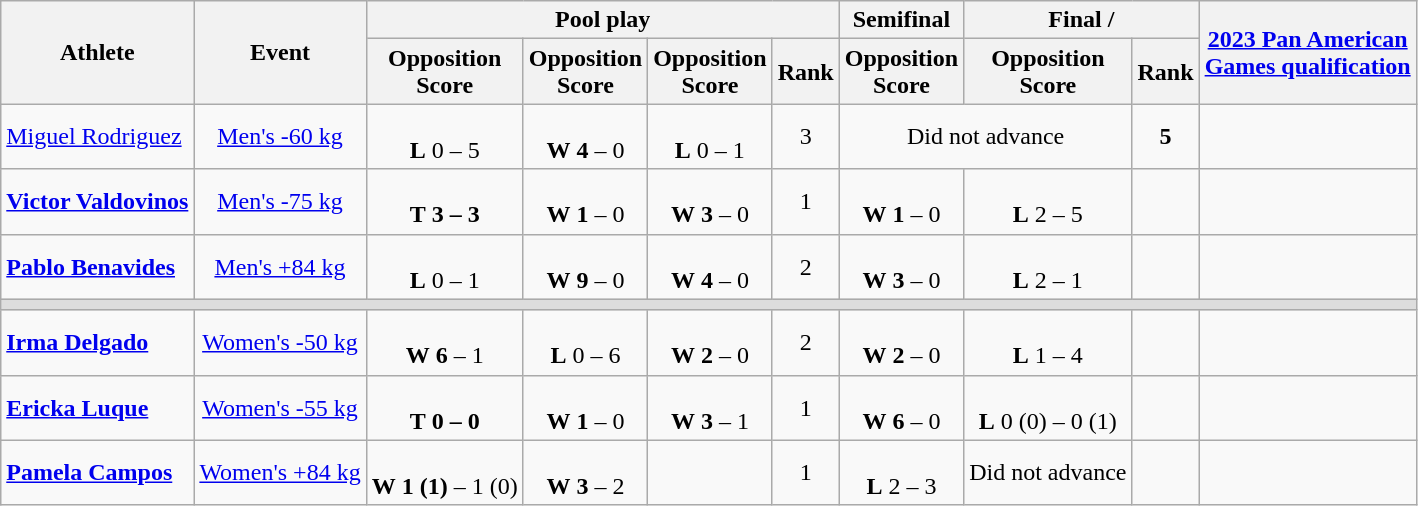<table class="wikitable">
<tr>
<th rowspan="2">Athlete</th>
<th rowspan="2">Event</th>
<th colspan="4">Pool play</th>
<th>Semifinal</th>
<th colspan="2">Final / </th>
<th rowspan="2" style="white-space: nowrap;"><a href='#'>2023 Pan American <br> Games qualification</a></th>
</tr>
<tr>
<th>Opposition<br>Score</th>
<th>Opposition<br>Score</th>
<th>Opposition<br>Score</th>
<th>Rank</th>
<th>Opposition<br>Score</th>
<th>Opposition<br>Score</th>
<th>Rank</th>
</tr>
<tr align="center">
<td style="white-space: nowrap;" align="left"><a href='#'>Miguel Rodriguez</a></td>
<td><a href='#'>Men's -60 kg</a></td>
<td><br><strong>L</strong> 0 – 5</td>
<td><br><strong>W</strong> <strong>4</strong> – 0</td>
<td><br><strong>L</strong> 0 – 1</td>
<td>3</td>
<td colspan="2" style="white-space: nowrap;">Did not advance</td>
<td><strong>5</strong></td>
<td></td>
</tr>
<tr align="center">
<td style="white-space: nowrap;" align="left"><a href='#'><strong>Victor Valdovinos</strong></a></td>
<td><a href='#'>Men's -75 kg</a></td>
<td><br><strong>T</strong> <strong>3 – 3</strong></td>
<td><br><strong>W</strong> <strong>1</strong> – 0</td>
<td><br><strong>W</strong> <strong>3</strong> – 0</td>
<td>1</td>
<td><br><strong>W</strong> <strong>1</strong> – 0</td>
<td><br><strong>L</strong> 2 – 5</td>
<td></td>
<td></td>
</tr>
<tr align="center">
<td style="white-space: nowrap;" align="left"><a href='#'><strong>Pablo Benavides</strong></a></td>
<td><a href='#'>Men's +84 kg</a></td>
<td><br><strong>L</strong> 0 – 1</td>
<td><br><strong>W</strong> <strong>9</strong> – 0</td>
<td><br><strong>W</strong> <strong>4</strong> – 0</td>
<td>2</td>
<td><br><strong>W</strong> <strong>3</strong> – 0</td>
<td><br><strong>L</strong> 2 – 1</td>
<td></td>
<td></td>
</tr>
<tr bgcolor="#ddd">
<td colspan="10"></td>
</tr>
<tr align="center">
<td style="white-space: nowrap;" align="left"><a href='#'><strong>Irma Delgado</strong></a></td>
<td><a href='#'>Women's -50 kg</a></td>
<td><br><strong>W</strong> <strong>6</strong> – 1</td>
<td><br><strong>L</strong> 0 – 6</td>
<td><br><strong>W</strong> <strong>2</strong> – 0</td>
<td>2</td>
<td><br><strong>W</strong> <strong>2</strong> – 0</td>
<td><br><strong>L</strong> 1 – 4</td>
<td></td>
<td></td>
</tr>
<tr align="center">
<td style="white-space: nowrap;" align="left"><a href='#'><strong>Ericka Luque</strong></a></td>
<td><a href='#'>Women's -55 kg</a></td>
<td><br><strong>T</strong> <strong>0 – 0</strong></td>
<td><br><strong>W</strong> <strong>1</strong> – 0</td>
<td><br><strong>W</strong> <strong>3</strong> – 1</td>
<td>1</td>
<td><br><strong>W</strong> <strong>6</strong> – 0</td>
<td><br><strong>L</strong> 0 (0) – 0 (1)</td>
<td></td>
<td></td>
</tr>
<tr align="center">
<td style="white-space: nowrap;" align="left"><a href='#'><strong>Pamela Campos</strong></a></td>
<td><a href='#'>Women's +84 kg</a></td>
<td><br><strong>W</strong> <strong>1 (1)</strong> – 1 (0)</td>
<td><br><strong>W</strong> <strong>3</strong> – 2</td>
<td></td>
<td>1</td>
<td><br><strong>L</strong> 2 – 3</td>
<td>Did not advance</td>
<td></td>
<td></td>
</tr>
</table>
